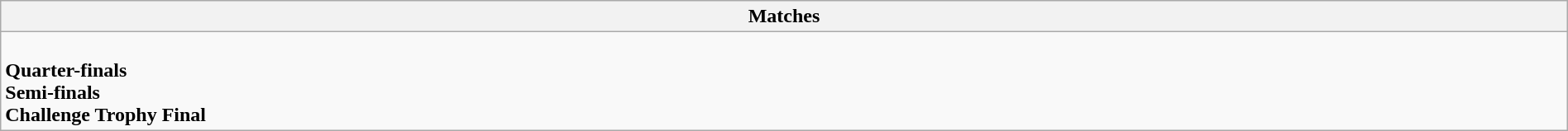<table class="wikitable collapsible collapsed" style="width:100%;">
<tr>
<th>Matches</th>
</tr>
<tr>
<td><br><strong>Quarter-finals</strong>



<br><strong>Semi-finals</strong>

<br><strong>Challenge Trophy Final</strong>
</td>
</tr>
</table>
